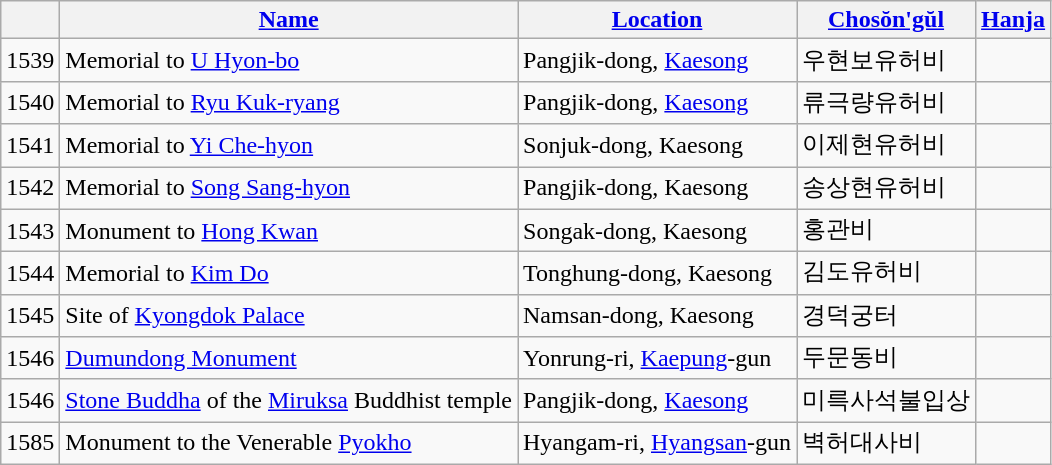<table class="wikitable">
<tr>
<th></th>
<th><a href='#'>Name</a></th>
<th><a href='#'>Location</a></th>
<th><a href='#'>Chosŏn'gŭl</a></th>
<th><a href='#'>Hanja</a></th>
</tr>
<tr>
<td>1539</td>
<td>Memorial to <a href='#'>U Hyon-bo</a></td>
<td>Pangjik-dong, <a href='#'>Kaesong</a></td>
<td>우현보유허비</td>
<td></td>
</tr>
<tr>
<td>1540</td>
<td>Memorial to <a href='#'>Ryu Kuk-ryang</a></td>
<td>Pangjik-dong, <a href='#'>Kaesong</a></td>
<td>류극량유허비</td>
<td></td>
</tr>
<tr>
<td>1541</td>
<td>Memorial to <a href='#'>Yi Che-hyon</a></td>
<td>Sonjuk-dong, Kaesong</td>
<td>이제현유허비</td>
<td></td>
</tr>
<tr>
<td>1542</td>
<td>Memorial to <a href='#'>Song Sang-hyon</a></td>
<td>Pangjik-dong, Kaesong</td>
<td>송상현유허비</td>
<td></td>
</tr>
<tr>
<td>1543</td>
<td>Monument to <a href='#'>Hong Kwan</a></td>
<td>Songak-dong, Kaesong</td>
<td>홍관비</td>
<td></td>
</tr>
<tr>
<td>1544</td>
<td>Memorial to <a href='#'>Kim Do</a></td>
<td>Tonghung-dong, Kaesong</td>
<td>김도유허비</td>
<td></td>
</tr>
<tr>
<td>1545</td>
<td>Site of <a href='#'>Kyongdok Palace</a></td>
<td>Namsan-dong, Kaesong</td>
<td>경덕궁터</td>
<td></td>
</tr>
<tr>
<td>1546</td>
<td><a href='#'>Dumundong Monument</a></td>
<td>Yonrung-ri, <a href='#'>Kaepung</a>-gun</td>
<td>두문동비</td>
<td></td>
</tr>
<tr>
<td>1546</td>
<td><a href='#'>Stone Buddha</a> of the <a href='#'>Miruksa</a> Buddhist temple</td>
<td>Pangjik-dong, <a href='#'>Kaesong</a></td>
<td>미륵사석불입상</td>
<td></td>
</tr>
<tr>
<td>1585</td>
<td>Monument to the Venerable <a href='#'>Pyokho</a></td>
<td>Hyangam-ri, <a href='#'>Hyangsan</a>-gun</td>
<td>벽허대사비</td>
<td></td>
</tr>
</table>
